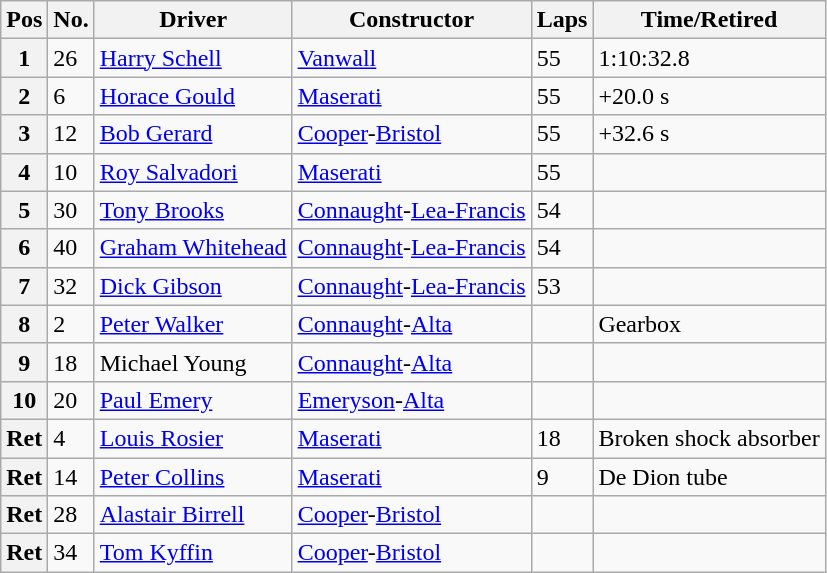<table class="wikitable">
<tr>
<th>Pos</th>
<th>No.</th>
<th>Driver</th>
<th>Constructor</th>
<th>Laps</th>
<th>Time/Retired</th>
</tr>
<tr>
<th>1</th>
<td>26</td>
<td> <a href='#'>Harry Schell</a></td>
<td><a href='#'>Vanwall</a></td>
<td>55</td>
<td>1:10:32.8</td>
</tr>
<tr>
<th>2</th>
<td>6</td>
<td> <a href='#'>Horace Gould</a></td>
<td><a href='#'>Maserati</a></td>
<td>55</td>
<td>+20.0 s</td>
</tr>
<tr>
<th>3</th>
<td>12</td>
<td> <a href='#'>Bob Gerard</a></td>
<td><a href='#'>Cooper</a>-<a href='#'>Bristol</a></td>
<td>55</td>
<td>+32.6 s</td>
</tr>
<tr>
<th>4</th>
<td>10</td>
<td> <a href='#'>Roy Salvadori</a></td>
<td><a href='#'>Maserati</a></td>
<td>55</td>
<td></td>
</tr>
<tr>
<th>5</th>
<td>30</td>
<td> <a href='#'>Tony Brooks</a></td>
<td><a href='#'>Connaught</a>-<a href='#'>Lea-Francis</a></td>
<td>54</td>
<td></td>
</tr>
<tr>
<th>6</th>
<td>40</td>
<td> <a href='#'>Graham Whitehead</a></td>
<td><a href='#'>Connaught</a>-<a href='#'>Lea-Francis</a></td>
<td>54</td>
<td></td>
</tr>
<tr>
<th>7</th>
<td>32</td>
<td> <a href='#'>Dick Gibson</a></td>
<td><a href='#'>Connaught</a>-<a href='#'>Lea-Francis</a></td>
<td>53</td>
<td></td>
</tr>
<tr>
<th>8</th>
<td>2</td>
<td> <a href='#'>Peter Walker</a></td>
<td><a href='#'>Connaught</a>-<a href='#'>Alta</a></td>
<td></td>
<td>Gearbox</td>
</tr>
<tr>
<th>9</th>
<td>18</td>
<td> Michael Young</td>
<td><a href='#'>Connaught</a>-<a href='#'>Alta</a></td>
<td></td>
<td></td>
</tr>
<tr>
<th>10</th>
<td>20</td>
<td> <a href='#'>Paul Emery</a></td>
<td><a href='#'>Emeryson</a>-<a href='#'>Alta</a></td>
<td></td>
<td></td>
</tr>
<tr>
<th>Ret</th>
<td>4</td>
<td> <a href='#'>Louis Rosier</a></td>
<td><a href='#'>Maserati</a></td>
<td>18</td>
<td>Broken shock absorber</td>
</tr>
<tr>
<th>Ret</th>
<td>14</td>
<td> <a href='#'>Peter Collins</a></td>
<td><a href='#'>Maserati</a></td>
<td>9</td>
<td>De Dion tube</td>
</tr>
<tr>
<th>Ret</th>
<td>28</td>
<td> <a href='#'>Alastair Birrell</a></td>
<td><a href='#'>Cooper</a>-<a href='#'>Bristol</a></td>
<td></td>
<td></td>
</tr>
<tr>
<th>Ret</th>
<td>34</td>
<td> <a href='#'>Tom Kyffin</a></td>
<td><a href='#'>Cooper</a>-<a href='#'>Bristol</a></td>
<td></td>
<td></td>
</tr>
</table>
